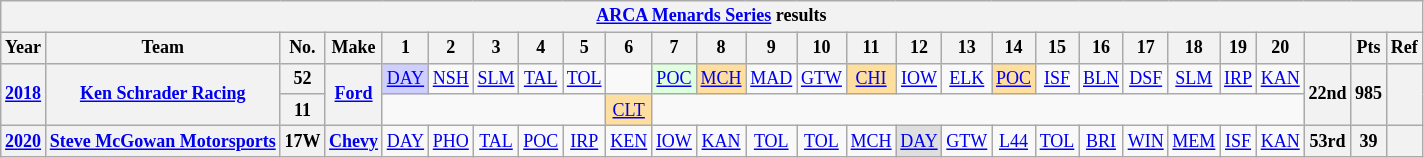<table class="wikitable" style="text-align:center; font-size:75%">
<tr>
<th colspan=27><a href='#'>ARCA Menards Series</a> results</th>
</tr>
<tr>
<th>Year</th>
<th>Team</th>
<th>No.</th>
<th>Make</th>
<th>1</th>
<th>2</th>
<th>3</th>
<th>4</th>
<th>5</th>
<th>6</th>
<th>7</th>
<th>8</th>
<th>9</th>
<th>10</th>
<th>11</th>
<th>12</th>
<th>13</th>
<th>14</th>
<th>15</th>
<th>16</th>
<th>17</th>
<th>18</th>
<th>19</th>
<th>20</th>
<th></th>
<th>Pts</th>
<th>Ref</th>
</tr>
<tr>
<th rowspan=2><a href='#'>2018</a></th>
<th rowspan=2><a href='#'>Ken Schrader Racing</a></th>
<th>52</th>
<th rowspan=2><a href='#'>Ford</a></th>
<td style="background:#CFCFFF;"><a href='#'>DAY</a><br></td>
<td><a href='#'>NSH</a></td>
<td><a href='#'>SLM</a></td>
<td><a href='#'>TAL</a></td>
<td><a href='#'>TOL</a></td>
<td></td>
<td style="background:#DFFFDF;"><a href='#'>POC</a><br></td>
<td style="background:#FFDF9F;"><a href='#'>MCH</a><br></td>
<td><a href='#'>MAD</a></td>
<td><a href='#'>GTW</a></td>
<td style="background:#FFDF9F;"><a href='#'>CHI</a><br></td>
<td><a href='#'>IOW</a></td>
<td><a href='#'>ELK</a></td>
<td style="background:#FFDF9F;"><a href='#'>POC</a><br></td>
<td><a href='#'>ISF</a></td>
<td><a href='#'>BLN</a></td>
<td><a href='#'>DSF</a></td>
<td><a href='#'>SLM</a></td>
<td><a href='#'>IRP</a></td>
<td><a href='#'>KAN</a></td>
<th rowspan=2>22nd</th>
<th rowspan=2>985</th>
<th rowspan=2></th>
</tr>
<tr>
<th>11</th>
<td colspan=5></td>
<td style="background:#FFDF9F;"><a href='#'>CLT</a><br></td>
<td colspan=14></td>
</tr>
<tr>
<th><a href='#'>2020</a></th>
<th><a href='#'>Steve McGowan Motorsports</a></th>
<th>17W</th>
<th><a href='#'>Chevy</a></th>
<td><a href='#'>DAY</a></td>
<td><a href='#'>PHO</a></td>
<td><a href='#'>TAL</a></td>
<td><a href='#'>POC</a></td>
<td><a href='#'>IRP</a></td>
<td><a href='#'>KEN</a></td>
<td><a href='#'>IOW</a></td>
<td><a href='#'>KAN</a></td>
<td><a href='#'>TOL</a></td>
<td><a href='#'>TOL</a></td>
<td><a href='#'>MCH</a></td>
<td style="background:#DFDFDF;"><a href='#'>DAY</a><br></td>
<td><a href='#'>GTW</a></td>
<td><a href='#'>L44</a></td>
<td><a href='#'>TOL</a></td>
<td><a href='#'>BRI</a></td>
<td><a href='#'>WIN</a></td>
<td><a href='#'>MEM</a></td>
<td><a href='#'>ISF</a></td>
<td><a href='#'>KAN</a></td>
<th>53rd</th>
<th>39</th>
<th></th>
</tr>
</table>
